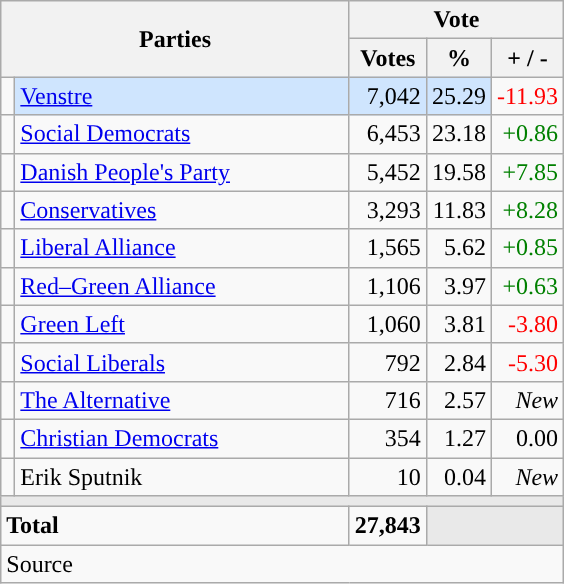<table class="wikitable" style="text-align:right;">
<tr>
<th style="text-align:centre;" rowspan="2" colspan="2" width="225">Parties</th>
<th colspan="3">Vote</th>
</tr>
<tr>
<th width="15">Votes</th>
<th width="15">%</th>
<th width="15">+ / -</th>
</tr>
<tr>
<td width="2" style="color:inherit;background:"></td>
<td bgcolor=#cfe5fe  align="left"><a href='#'>Venstre</a></td>
<td bgcolor=#cfe5fe>7,042</td>
<td bgcolor=#cfe5fe>25.29</td>
<td style=color:red;>-11.93</td>
</tr>
<tr>
<td width="2" style="color:inherit;background:"></td>
<td align="left"><a href='#'>Social Democrats</a></td>
<td>6,453</td>
<td>23.18</td>
<td style=color:green;>+0.86</td>
</tr>
<tr>
<td width="2" style="color:inherit;background:"></td>
<td align="left"><a href='#'>Danish People's Party</a></td>
<td>5,452</td>
<td>19.58</td>
<td style=color:green;>+7.85</td>
</tr>
<tr>
<td width="2" style="color:inherit;background:"></td>
<td align="left"><a href='#'>Conservatives</a></td>
<td>3,293</td>
<td>11.83</td>
<td style=color:green;>+8.28</td>
</tr>
<tr>
<td width="2" style="color:inherit;background:"></td>
<td align="left"><a href='#'>Liberal Alliance</a></td>
<td>1,565</td>
<td>5.62</td>
<td style=color:green;>+0.85</td>
</tr>
<tr>
<td width="2" style="color:inherit;background:"></td>
<td align="left"><a href='#'>Red–Green Alliance</a></td>
<td>1,106</td>
<td>3.97</td>
<td style=color:green;>+0.63</td>
</tr>
<tr>
<td width="2" style="color:inherit;background:"></td>
<td align="left"><a href='#'>Green Left</a></td>
<td>1,060</td>
<td>3.81</td>
<td style=color:red;>-3.80</td>
</tr>
<tr>
<td width="2" style="color:inherit;background:"></td>
<td align="left"><a href='#'>Social Liberals</a></td>
<td>792</td>
<td>2.84</td>
<td style=color:red;>-5.30</td>
</tr>
<tr>
<td width="2" style="color:inherit;background:"></td>
<td align="left"><a href='#'>The Alternative</a></td>
<td>716</td>
<td>2.57</td>
<td><em>New</em></td>
</tr>
<tr>
<td width="2" style="color:inherit;background:"></td>
<td align="left"><a href='#'>Christian Democrats</a></td>
<td>354</td>
<td>1.27</td>
<td>0.00</td>
</tr>
<tr>
<td width="2" style="color:inherit;background:"></td>
<td align="left">Erik Sputnik</td>
<td>10</td>
<td>0.04</td>
<td><em>New</em></td>
</tr>
<tr>
<td colspan="7" bgcolor="#E9E9E9"></td>
</tr>
<tr>
<td align="left" colspan="2"><strong>Total</strong></td>
<td><strong>27,843</strong></td>
<td bgcolor="#E9E9E9" colspan="2"></td>
</tr>
<tr>
<td align="left" colspan="6">Source</td>
</tr>
</table>
